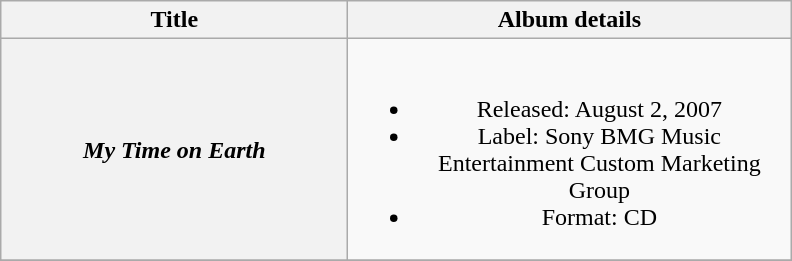<table class="wikitable plainrowheaders" style="text-align:center;">
<tr>
<th style="width:14em;">Title</th>
<th style="width:18em;">Album details</th>
</tr>
<tr>
<th scope="row"><em>My Time on Earth</em></th>
<td><br><ul><li>Released: August 2, 2007</li><li>Label: Sony BMG Music Entertainment Custom Marketing Group</li><li>Format: CD</li></ul></td>
</tr>
<tr>
</tr>
</table>
